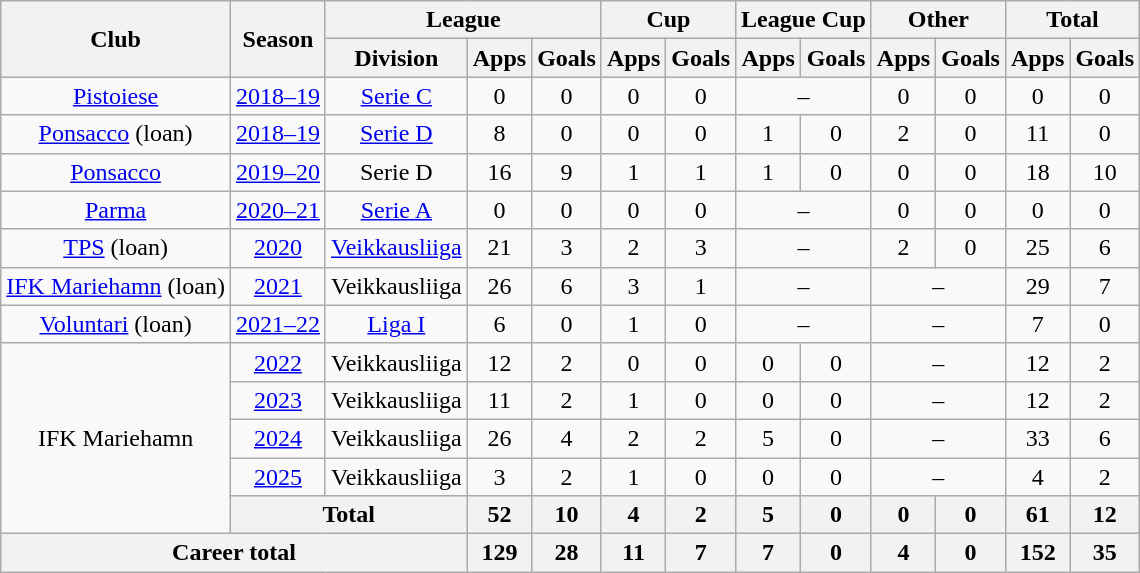<table class="wikitable" style="text-align: center">
<tr>
<th rowspan="2">Club</th>
<th rowspan="2">Season</th>
<th colspan="3">League</th>
<th colspan="2">Cup</th>
<th colspan="2">League Cup</th>
<th colspan="2">Other</th>
<th colspan="2">Total</th>
</tr>
<tr>
<th>Division</th>
<th>Apps</th>
<th>Goals</th>
<th>Apps</th>
<th>Goals</th>
<th>Apps</th>
<th>Goals</th>
<th>Apps</th>
<th>Goals</th>
<th>Apps</th>
<th>Goals</th>
</tr>
<tr>
<td><a href='#'>Pistoiese</a></td>
<td><a href='#'>2018–19</a></td>
<td><a href='#'>Serie C</a></td>
<td>0</td>
<td>0</td>
<td>0</td>
<td>0</td>
<td colspan="2">–</td>
<td>0</td>
<td>0</td>
<td>0</td>
<td>0</td>
</tr>
<tr>
<td><a href='#'>Ponsacco</a> (loan)</td>
<td><a href='#'>2018–19</a></td>
<td><a href='#'>Serie D</a></td>
<td>8</td>
<td>0</td>
<td>0</td>
<td>0</td>
<td>1</td>
<td>0</td>
<td>2</td>
<td>0</td>
<td>11</td>
<td>0</td>
</tr>
<tr>
<td><a href='#'>Ponsacco</a></td>
<td><a href='#'>2019–20</a></td>
<td>Serie D</td>
<td>16</td>
<td>9</td>
<td>1</td>
<td>1</td>
<td>1</td>
<td>0</td>
<td>0</td>
<td>0</td>
<td>18</td>
<td>10</td>
</tr>
<tr>
<td><a href='#'>Parma</a></td>
<td><a href='#'>2020–21</a></td>
<td><a href='#'>Serie A</a></td>
<td>0</td>
<td>0</td>
<td>0</td>
<td>0</td>
<td colspan="2">–</td>
<td>0</td>
<td>0</td>
<td>0</td>
<td>0</td>
</tr>
<tr>
<td><a href='#'>TPS</a> (loan)</td>
<td><a href='#'>2020</a></td>
<td><a href='#'>Veikkausliiga</a></td>
<td>21</td>
<td>3</td>
<td>2</td>
<td>3</td>
<td colspan="2">–</td>
<td>2</td>
<td>0</td>
<td>25</td>
<td>6</td>
</tr>
<tr>
<td><a href='#'>IFK Mariehamn</a> (loan)</td>
<td><a href='#'>2021</a></td>
<td>Veikkausliiga</td>
<td>26</td>
<td>6</td>
<td>3</td>
<td>1</td>
<td colspan="2">–</td>
<td colspan="2">–</td>
<td>29</td>
<td>7</td>
</tr>
<tr>
<td><a href='#'>Voluntari</a> (loan)</td>
<td><a href='#'>2021–22</a></td>
<td><a href='#'>Liga I</a></td>
<td>6</td>
<td>0</td>
<td>1</td>
<td>0</td>
<td colspan="2">–</td>
<td colspan="2">–</td>
<td>7</td>
<td>0</td>
</tr>
<tr>
<td rowspan="5">IFK Mariehamn</td>
<td><a href='#'>2022</a></td>
<td>Veikkausliiga</td>
<td>12</td>
<td>2</td>
<td>0</td>
<td>0</td>
<td>0</td>
<td>0</td>
<td colspan="2">–</td>
<td>12</td>
<td>2</td>
</tr>
<tr>
<td><a href='#'>2023</a></td>
<td>Veikkausliiga</td>
<td>11</td>
<td>2</td>
<td>1</td>
<td>0</td>
<td>0</td>
<td>0</td>
<td colspan="2">–</td>
<td>12</td>
<td>2</td>
</tr>
<tr>
<td><a href='#'>2024</a></td>
<td>Veikkausliiga</td>
<td>26</td>
<td>4</td>
<td>2</td>
<td>2</td>
<td>5</td>
<td>0</td>
<td colspan="2">–</td>
<td>33</td>
<td>6</td>
</tr>
<tr>
<td><a href='#'>2025</a></td>
<td>Veikkausliiga</td>
<td>3</td>
<td>2</td>
<td>1</td>
<td>0</td>
<td>0</td>
<td>0</td>
<td colspan="2">–</td>
<td>4</td>
<td>2</td>
</tr>
<tr>
<th colspan="2">Total</th>
<th>52</th>
<th>10</th>
<th>4</th>
<th>2</th>
<th>5</th>
<th>0</th>
<th>0</th>
<th>0</th>
<th>61</th>
<th>12</th>
</tr>
<tr>
<th colspan="3">Career total</th>
<th>129</th>
<th>28</th>
<th>11</th>
<th>7</th>
<th>7</th>
<th>0</th>
<th>4</th>
<th>0</th>
<th>152</th>
<th>35</th>
</tr>
</table>
